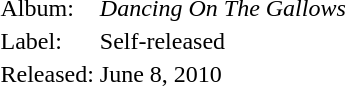<table>
<tr>
<td>Album:</td>
<td><em>Dancing On The Gallows</em></td>
</tr>
<tr>
<td>Label:</td>
<td>Self-released</td>
</tr>
<tr>
<td>Released:</td>
<td>June 8, 2010</td>
</tr>
<tr>
</tr>
</table>
